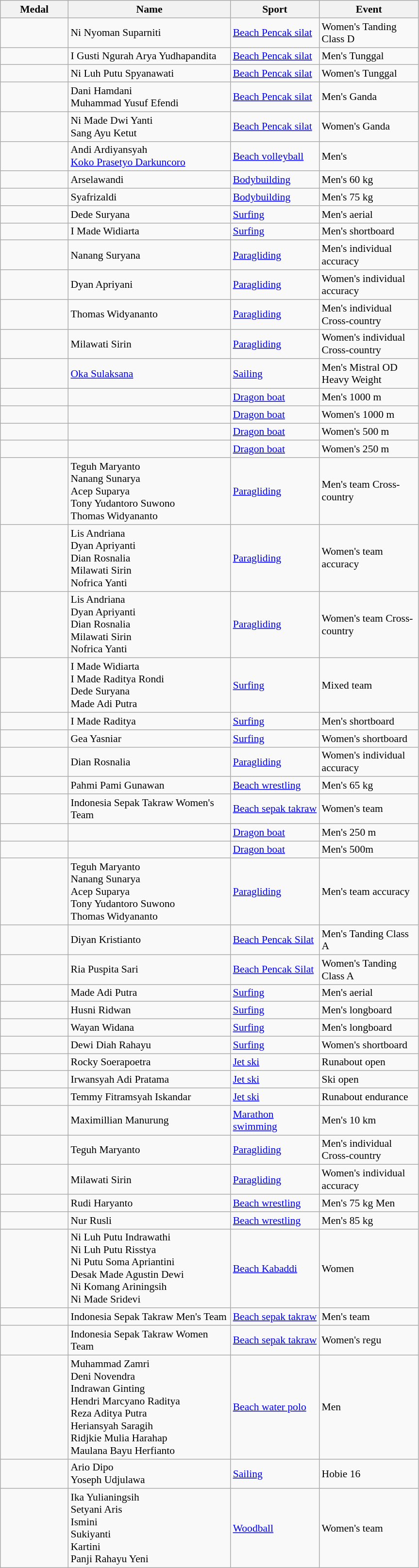<table class=wikitable style="font-size:90%">
<tr>
<th style="width:6em">Medal</th>
<th style="width:15em">Name</th>
<th style="width:8em">Sport</th>
<th style="width:9em">Event</th>
</tr>
<tr>
<td></td>
<td>Ni Nyoman Suparniti</td>
<td><a href='#'>Beach Pencak silat</a></td>
<td>Women's Tanding Class D</td>
</tr>
<tr>
<td></td>
<td>I Gusti Ngurah Arya Yudhapandita</td>
<td><a href='#'>Beach Pencak silat</a></td>
<td>Men's Tunggal</td>
</tr>
<tr>
<td></td>
<td>Ni Luh Putu Spyanawati</td>
<td><a href='#'>Beach Pencak silat</a></td>
<td>Women's Tunggal</td>
</tr>
<tr>
<td></td>
<td>Dani Hamdani<br>Muhammad Yusuf Efendi</td>
<td><a href='#'>Beach Pencak silat</a></td>
<td>Men's Ganda</td>
</tr>
<tr>
<td></td>
<td>Ni Made Dwi Yanti<br>Sang Ayu Ketut</td>
<td><a href='#'>Beach Pencak silat</a></td>
<td>Women's Ganda</td>
</tr>
<tr>
<td></td>
<td>Andi Ardiyansyah<br><a href='#'>Koko Prasetyo Darkuncoro</a></td>
<td><a href='#'>Beach volleyball</a></td>
<td>Men's</td>
</tr>
<tr>
<td></td>
<td>Arselawandi</td>
<td><a href='#'>Bodybuilding</a></td>
<td>Men's 60 kg</td>
</tr>
<tr>
<td></td>
<td>Syafrizaldi</td>
<td><a href='#'>Bodybuilding</a></td>
<td>Men's 75 kg</td>
</tr>
<tr>
<td></td>
<td>Dede Suryana</td>
<td><a href='#'>Surfing</a></td>
<td>Men's aerial</td>
</tr>
<tr>
<td></td>
<td>I Made Widiarta</td>
<td><a href='#'>Surfing</a></td>
<td>Men's shortboard</td>
</tr>
<tr>
<td></td>
<td>Nanang Suryana</td>
<td><a href='#'>Paragliding</a></td>
<td>Men's individual accuracy</td>
</tr>
<tr>
<td></td>
<td>Dyan Apriyani</td>
<td><a href='#'>Paragliding</a></td>
<td>Women's individual accuracy</td>
</tr>
<tr>
<td></td>
<td>Thomas Widyananto</td>
<td><a href='#'>Paragliding</a></td>
<td>Men's individual Cross-country</td>
</tr>
<tr>
<td></td>
<td>Milawati Sirin</td>
<td><a href='#'>Paragliding</a></td>
<td>Women's individual Cross-country</td>
</tr>
<tr>
<td></td>
<td><a href='#'>Oka Sulaksana</a></td>
<td><a href='#'>Sailing</a></td>
<td>Men's Mistral OD Heavy Weight</td>
</tr>
<tr>
<td></td>
<td></td>
<td><a href='#'>Dragon boat</a></td>
<td>Men's 1000 m</td>
</tr>
<tr>
<td></td>
<td></td>
<td><a href='#'>Dragon boat</a></td>
<td>Women's 1000 m</td>
</tr>
<tr>
<td></td>
<td></td>
<td><a href='#'>Dragon boat</a></td>
<td>Women's 500 m</td>
</tr>
<tr>
<td></td>
<td></td>
<td><a href='#'>Dragon boat</a></td>
<td>Women's 250 m</td>
</tr>
<tr>
<td></td>
<td>Teguh Maryanto<br>Nanang Sunarya<br>Acep Suparya<br>Tony Yudantoro Suwono<br>Thomas Widyananto</td>
<td><a href='#'>Paragliding</a></td>
<td>Men's team Cross-country</td>
</tr>
<tr>
<td></td>
<td>Lis Andriana<br>Dyan Apriyanti<br>Dian Rosnalia<br>Milawati Sirin<br>Nofrica Yanti</td>
<td><a href='#'>Paragliding</a></td>
<td>Women's team accuracy</td>
</tr>
<tr>
<td></td>
<td>Lis Andriana<br>Dyan Apriyanti<br>Dian Rosnalia<br>Milawati Sirin<br>Nofrica Yanti</td>
<td><a href='#'>Paragliding</a></td>
<td>Women's team Cross-country</td>
</tr>
<tr>
<td></td>
<td>I Made Widiarta<br>I Made Raditya Rondi<br>Dede Suryana<br>Made Adi Putra</td>
<td><a href='#'>Surfing</a></td>
<td>Mixed team</td>
</tr>
<tr>
<td></td>
<td>I Made Raditya</td>
<td><a href='#'>Surfing</a></td>
<td>Men's shortboard</td>
</tr>
<tr>
<td></td>
<td>Gea Yasniar</td>
<td><a href='#'>Surfing</a></td>
<td>Women's shortboard</td>
</tr>
<tr>
<td></td>
<td>Dian Rosnalia</td>
<td><a href='#'>Paragliding</a></td>
<td>Women's individual accuracy</td>
</tr>
<tr>
<td></td>
<td>Pahmi Pami Gunawan</td>
<td><a href='#'>Beach wrestling</a></td>
<td>Men's 65 kg</td>
</tr>
<tr>
<td></td>
<td>Indonesia Sepak Takraw Women's Team</td>
<td><a href='#'>Beach sepak takraw</a></td>
<td>Women's team</td>
</tr>
<tr>
<td></td>
<td></td>
<td><a href='#'>Dragon boat</a></td>
<td>Men's 250 m</td>
</tr>
<tr>
<td></td>
<td></td>
<td><a href='#'>Dragon boat</a></td>
<td>Men's 500m</td>
</tr>
<tr>
<td></td>
<td>Teguh Maryanto<br>Nanang Sunarya<br>Acep Suparya<br>Tony Yudantoro Suwono<br>Thomas Widyananto</td>
<td><a href='#'>Paragliding</a></td>
<td>Men's team accuracy</td>
</tr>
<tr>
<td></td>
<td>Diyan Kristianto</td>
<td><a href='#'>Beach Pencak Silat</a></td>
<td>Men's Tanding Class A</td>
</tr>
<tr>
<td></td>
<td>Ria Puspita Sari</td>
<td><a href='#'>Beach Pencak Silat</a></td>
<td>Women's Tanding Class A</td>
</tr>
<tr>
<td></td>
<td>Made Adi Putra</td>
<td><a href='#'>Surfing</a></td>
<td>Men's aerial</td>
</tr>
<tr>
<td></td>
<td>Husni Ridwan</td>
<td><a href='#'>Surfing</a></td>
<td>Men's longboard</td>
</tr>
<tr>
<td></td>
<td>Wayan Widana</td>
<td><a href='#'>Surfing</a></td>
<td>Men's longboard</td>
</tr>
<tr>
<td></td>
<td>Dewi Diah Rahayu</td>
<td><a href='#'>Surfing</a></td>
<td>Women's shortboard</td>
</tr>
<tr>
<td></td>
<td>Rocky Soerapoetra</td>
<td><a href='#'>Jet ski</a></td>
<td>Runabout open</td>
</tr>
<tr>
<td></td>
<td>Irwansyah Adi Pratama</td>
<td><a href='#'>Jet ski</a></td>
<td>Ski open</td>
</tr>
<tr>
<td></td>
<td>Temmy Fitramsyah Iskandar</td>
<td><a href='#'>Jet ski</a></td>
<td>Runabout endurance</td>
</tr>
<tr>
<td></td>
<td>Maximillian Manurung</td>
<td><a href='#'>Marathon swimming</a></td>
<td>Men's 10 km</td>
</tr>
<tr>
<td></td>
<td>Teguh Maryanto</td>
<td><a href='#'>Paragliding</a></td>
<td>Men's individual Cross-country</td>
</tr>
<tr>
<td></td>
<td>Milawati Sirin</td>
<td><a href='#'>Paragliding</a></td>
<td>Women's individual accuracy</td>
</tr>
<tr>
<td></td>
<td>Rudi Haryanto</td>
<td><a href='#'>Beach wrestling</a></td>
<td>Men's 75 kg Men</td>
</tr>
<tr>
<td></td>
<td>Nur Rusli</td>
<td><a href='#'>Beach wrestling</a></td>
<td>Men's 85 kg</td>
</tr>
<tr>
<td></td>
<td>Ni Luh Putu Indrawathi<br>Ni Luh Putu Risstya <br>Ni Putu Soma Apriantini<br>Desak Made Agustin Dewi<br>Ni Komang Ariningsih<br>Ni Made Sridevi</td>
<td><a href='#'>Beach Kabaddi</a></td>
<td>Women</td>
</tr>
<tr>
<td></td>
<td>Indonesia Sepak Takraw Men's Team</td>
<td><a href='#'>Beach sepak takraw</a></td>
<td>Men's team</td>
</tr>
<tr>
<td></td>
<td>Indonesia Sepak Takraw Women Team</td>
<td><a href='#'>Beach sepak takraw</a></td>
<td>Women's regu</td>
</tr>
<tr>
<td></td>
<td>Muhammad Zamri<br>Deni Novendra<br>Indrawan Ginting<br>Hendri Marcyano Raditya<br>Reza Aditya Putra<br>Heriansyah Saragih<br>Ridjkie Mulia Harahap<br>Maulana Bayu Herfianto</td>
<td><a href='#'>Beach water polo</a></td>
<td>Men</td>
</tr>
<tr>
<td></td>
<td>Ario Dipo <br> Yoseph Udjulawa</td>
<td><a href='#'>Sailing</a></td>
<td>Hobie 16</td>
</tr>
<tr>
<td></td>
<td>Ika Yulianingsih<br>Setyani Aris<br>Ismini<br>Sukiyanti<br>Kartini<br>Panji Rahayu Yeni</td>
<td><a href='#'>Woodball</a></td>
<td>Women's team</td>
</tr>
</table>
